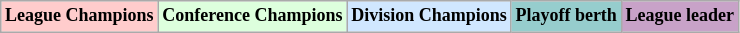<table class="wikitable"  style="text-align:center; font-size:75%;">
<tr>
<td style="background:#fcc;"><strong>League Champions</strong></td>
<td style="background:#dfd;"><strong>Conference Champions</strong></td>
<td style="background:#d0e7ff;"><strong>Division Champions</strong></td>
<td style="background:#96cdcd;"><strong>Playoff berth</strong></td>
<td style="background:#c8a2c8;"><strong>League leader</strong></td>
</tr>
</table>
